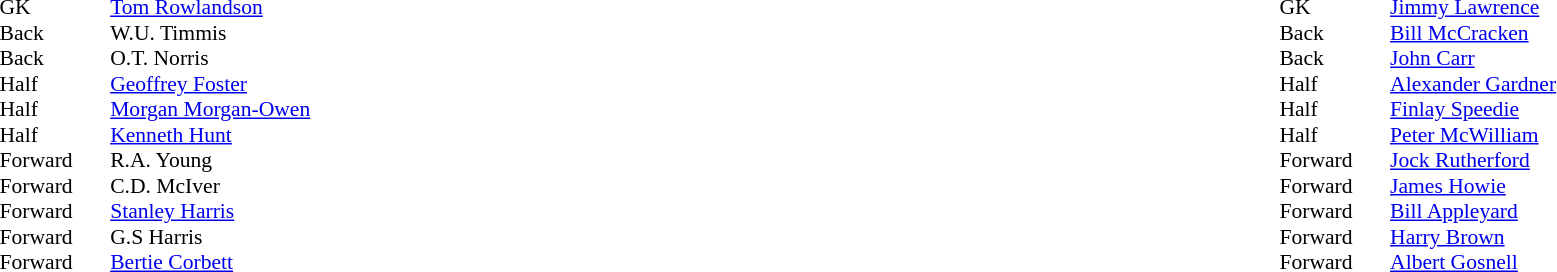<table width="100%">
<tr>
<td valign="top" width="50%"><br><table style="font-size: 90%" cellspacing="0" cellpadding="0">
<tr>
<td colspan="4"></td>
</tr>
<tr>
<th width="25"></th>
<th width="25"></th>
</tr>
<tr>
<td>GK</td>
<td></td>
<td> <a href='#'>Tom Rowlandson</a></td>
</tr>
<tr>
<td>Back</td>
<td></td>
<td> W.U. Timmis</td>
</tr>
<tr>
<td>Back</td>
<td></td>
<td> O.T. Norris</td>
</tr>
<tr>
<td>Half</td>
<td></td>
<td> <a href='#'>Geoffrey Foster</a></td>
</tr>
<tr>
<td>Half</td>
<td></td>
<td> <a href='#'>Morgan Morgan-Owen</a></td>
</tr>
<tr>
<td>Half</td>
<td></td>
<td> <a href='#'>Kenneth Hunt</a></td>
</tr>
<tr>
<td>Forward</td>
<td></td>
<td> R.A. Young</td>
</tr>
<tr>
<td>Forward</td>
<td></td>
<td> C.D. McIver</td>
</tr>
<tr>
<td>Forward</td>
<td></td>
<td> <a href='#'>Stanley Harris</a></td>
</tr>
<tr>
<td>Forward</td>
<td></td>
<td> G.S Harris</td>
</tr>
<tr>
<td>Forward</td>
<td></td>
<td> <a href='#'>Bertie Corbett</a></td>
</tr>
<tr>
</tr>
</table>
</td>
<td valign="top"></td>
<td valign="top" width="50%"><br><table style="font-size: 90%" cellspacing="0" cellpadding="0" align=center>
<tr>
<td colspan="4"></td>
</tr>
<tr>
<th width="25"></th>
<th width="25"></th>
</tr>
<tr>
<td>GK</td>
<td></td>
<td> <a href='#'>Jimmy Lawrence</a></td>
</tr>
<tr>
<td>Back</td>
<td></td>
<td> <a href='#'>Bill McCracken</a></td>
</tr>
<tr>
<td>Back</td>
<td></td>
<td> <a href='#'>John Carr</a></td>
</tr>
<tr>
<td>Half</td>
<td></td>
<td> <a href='#'>Alexander Gardner</a></td>
</tr>
<tr>
<td>Half</td>
<td></td>
<td> <a href='#'>Finlay Speedie</a></td>
</tr>
<tr>
<td>Half</td>
<td></td>
<td> <a href='#'>Peter McWilliam</a></td>
</tr>
<tr>
<td>Forward</td>
<td></td>
<td> <a href='#'>Jock Rutherford</a></td>
</tr>
<tr>
<td>Forward</td>
<td></td>
<td> <a href='#'>James Howie</a></td>
</tr>
<tr>
<td>Forward</td>
<td></td>
<td> <a href='#'>Bill Appleyard</a></td>
</tr>
<tr>
<td>Forward</td>
<td></td>
<td> <a href='#'>Harry Brown</a></td>
</tr>
<tr>
<td>Forward</td>
<td></td>
<td> <a href='#'>Albert Gosnell</a></td>
</tr>
</table>
</td>
</tr>
</table>
